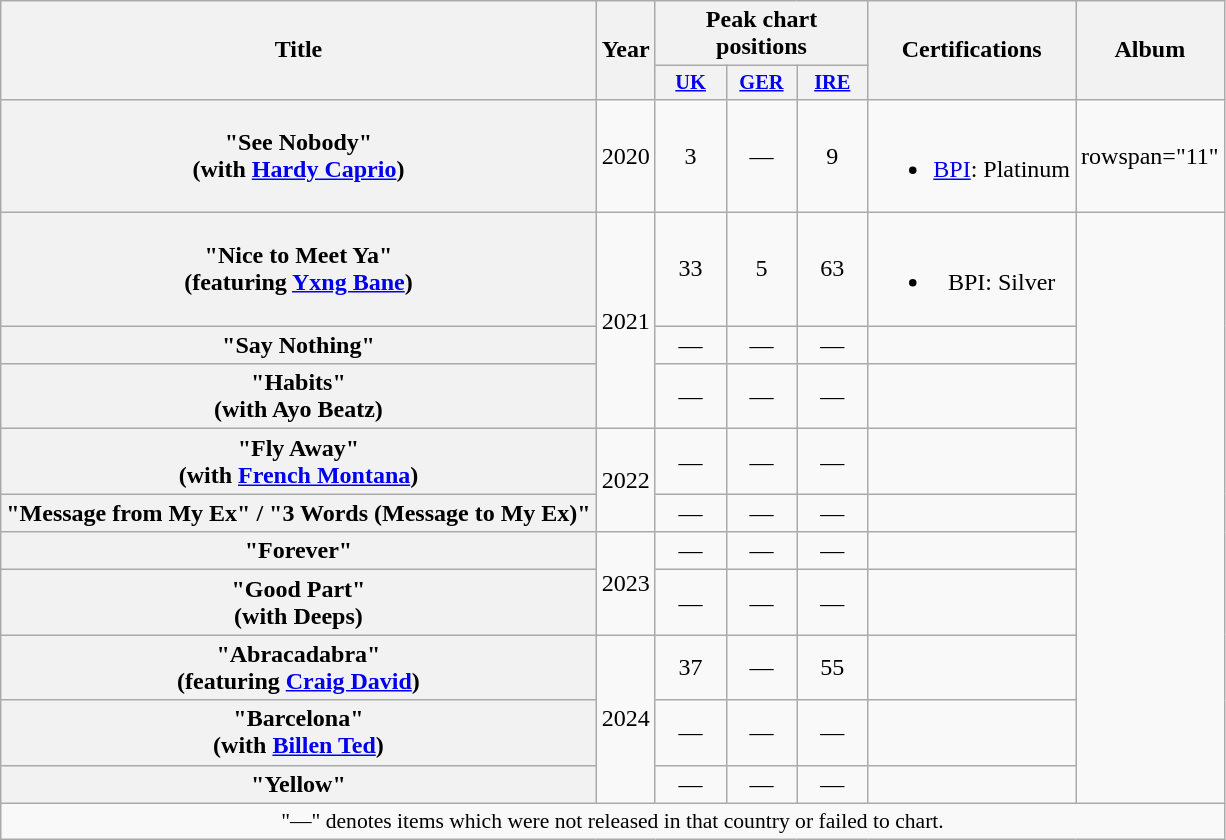<table class="wikitable plainrowheaders" style="text-align:center;">
<tr>
<th scope="col" rowspan="2">Title</th>
<th scope="col" rowspan="2">Year</th>
<th scope="col" colspan="3">Peak chart positions</th>
<th scope="col" rowspan="2">Certifications</th>
<th scope="col" rowspan="2">Album</th>
</tr>
<tr>
<th scope="col" style="width:3em;font-size:85%;"><a href='#'>UK</a><br></th>
<th scope="col" style="width:3em;font-size:85%;"><a href='#'>GER</a><br></th>
<th scope="col" style="width:3em;font-size:85%;"><a href='#'>IRE</a><br></th>
</tr>
<tr>
<th scope="row">"See Nobody"<br><span>(with <a href='#'>Hardy Caprio</a>)</span></th>
<td>2020</td>
<td>3</td>
<td>—</td>
<td>9</td>
<td><br><ul><li><a href='#'>BPI</a>: Platinum</li></ul></td>
<td>rowspan="11" </td>
</tr>
<tr>
<th scope="row">"Nice to Meet Ya"<br><span>(featuring <a href='#'>Yxng Bane</a>)</span></th>
<td rowspan="3">2021</td>
<td>33</td>
<td>5</td>
<td>63</td>
<td><br><ul><li>BPI: Silver</li></ul></td>
</tr>
<tr>
<th scope="row">"Say Nothing"</th>
<td>—</td>
<td>—</td>
<td>—</td>
<td></td>
</tr>
<tr>
<th scope="row">"Habits"<br><span>(with Ayo Beatz)</span></th>
<td>—</td>
<td>—</td>
<td>—</td>
<td></td>
</tr>
<tr>
<th scope="row">"Fly Away"<br><span>(with <a href='#'>French Montana</a>)</span></th>
<td rowspan="2">2022</td>
<td>—</td>
<td>—</td>
<td>—</td>
<td></td>
</tr>
<tr>
<th scope="row">"Message from My Ex" / "3 Words (Message to My Ex)"</th>
<td>—</td>
<td>—</td>
<td>—</td>
<td></td>
</tr>
<tr>
<th scope="row">"Forever"</th>
<td rowspan="2">2023</td>
<td>—</td>
<td>—</td>
<td>—</td>
<td></td>
</tr>
<tr>
<th scope="row">"Good Part"<br><span>(with Deeps)</span></th>
<td>—</td>
<td>—</td>
<td>—</td>
<td></td>
</tr>
<tr>
<th scope="row">"Abracadabra"<br><span>(featuring <a href='#'>Craig David</a>)</span></th>
<td rowspan="3">2024</td>
<td>37</td>
<td>—</td>
<td>55<br></td>
<td></td>
</tr>
<tr>
<th scope="row">"Barcelona"<br><span>(with <a href='#'>Billen Ted</a>)</span></th>
<td>—</td>
<td>—</td>
<td>—</td>
<td></td>
</tr>
<tr>
<th scope="row">"Yellow"</th>
<td>—</td>
<td>—</td>
<td>—</td>
<td></td>
</tr>
<tr>
<td colspan="9" style="font-size:90%;">"—" denotes items which were not released in that country or failed to chart.</td>
</tr>
</table>
